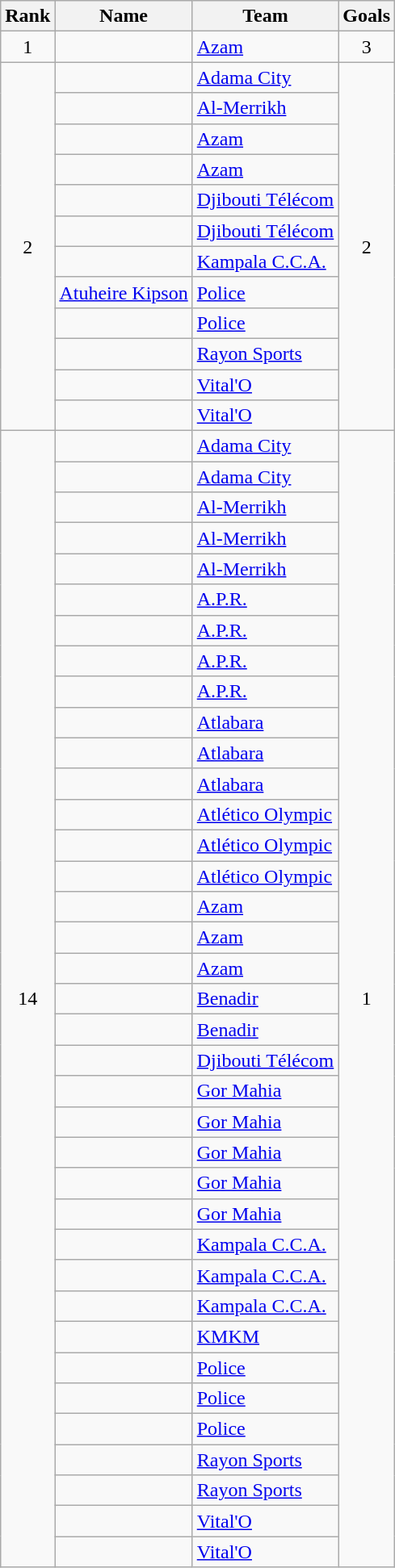<table class="wikitable sortable" style="text-align:left;">
<tr>
<th>Rank</th>
<th>Name</th>
<th>Team</th>
<th>Goals</th>
</tr>
<tr>
<td rowspan="1" align="center">1</td>
<td> </td>
<td> <a href='#'>Azam</a></td>
<td rowspan="1" align="center">3</td>
</tr>
<tr>
<td rowspan="12" align="center">2</td>
<td> </td>
<td> <a href='#'>Adama City</a></td>
<td rowspan="12" align="center">2</td>
</tr>
<tr>
<td> </td>
<td> <a href='#'>Al-Merrikh</a></td>
</tr>
<tr>
<td> </td>
<td> <a href='#'>Azam</a></td>
</tr>
<tr>
<td> </td>
<td> <a href='#'>Azam</a></td>
</tr>
<tr>
<td> </td>
<td> <a href='#'>Djibouti Télécom</a></td>
</tr>
<tr>
<td> </td>
<td> <a href='#'>Djibouti Télécom</a></td>
</tr>
<tr>
<td> </td>
<td> <a href='#'>Kampala C.C.A.</a></td>
</tr>
<tr>
<td> <a href='#'>Atuheire Kipson</a></td>
<td> <a href='#'>Police</a></td>
</tr>
<tr>
<td> </td>
<td> <a href='#'>Police</a></td>
</tr>
<tr>
<td> </td>
<td> <a href='#'>Rayon Sports</a></td>
</tr>
<tr>
<td> </td>
<td> <a href='#'>Vital'O</a></td>
</tr>
<tr>
<td> </td>
<td> <a href='#'>Vital'O</a></td>
</tr>
<tr>
<td rowspan="37" align="center">14</td>
<td> </td>
<td> <a href='#'>Adama City</a></td>
<td rowspan="37" align="center">1</td>
</tr>
<tr>
<td> </td>
<td> <a href='#'>Adama City</a></td>
</tr>
<tr>
<td> </td>
<td> <a href='#'>Al-Merrikh</a></td>
</tr>
<tr>
<td> </td>
<td> <a href='#'>Al-Merrikh</a></td>
</tr>
<tr>
<td> </td>
<td> <a href='#'>Al-Merrikh</a></td>
</tr>
<tr>
<td> </td>
<td> <a href='#'>A.P.R.</a></td>
</tr>
<tr>
<td> </td>
<td> <a href='#'>A.P.R.</a></td>
</tr>
<tr>
<td> </td>
<td> <a href='#'>A.P.R.</a></td>
</tr>
<tr>
<td> </td>
<td> <a href='#'>A.P.R.</a></td>
</tr>
<tr>
<td> </td>
<td> <a href='#'>Atlabara</a></td>
</tr>
<tr>
<td> </td>
<td> <a href='#'>Atlabara</a></td>
</tr>
<tr>
<td> </td>
<td> <a href='#'>Atlabara</a></td>
</tr>
<tr>
<td> </td>
<td> <a href='#'>Atlético Olympic</a></td>
</tr>
<tr>
<td> </td>
<td> <a href='#'>Atlético Olympic</a></td>
</tr>
<tr>
<td> </td>
<td> <a href='#'>Atlético Olympic</a></td>
</tr>
<tr>
<td> </td>
<td> <a href='#'>Azam</a></td>
</tr>
<tr>
<td> </td>
<td> <a href='#'>Azam</a></td>
</tr>
<tr>
<td> </td>
<td> <a href='#'>Azam</a></td>
</tr>
<tr>
<td> </td>
<td> <a href='#'>Benadir</a></td>
</tr>
<tr>
<td> </td>
<td> <a href='#'>Benadir</a></td>
</tr>
<tr>
<td> </td>
<td> <a href='#'>Djibouti Télécom</a></td>
</tr>
<tr>
<td> </td>
<td> <a href='#'>Gor Mahia</a></td>
</tr>
<tr>
<td> </td>
<td> <a href='#'>Gor Mahia</a></td>
</tr>
<tr>
<td> </td>
<td> <a href='#'>Gor Mahia</a></td>
</tr>
<tr>
<td> </td>
<td> <a href='#'>Gor Mahia</a></td>
</tr>
<tr>
<td> </td>
<td> <a href='#'>Gor Mahia</a></td>
</tr>
<tr>
<td> </td>
<td> <a href='#'>Kampala C.C.A.</a></td>
</tr>
<tr>
<td> </td>
<td> <a href='#'>Kampala C.C.A.</a></td>
</tr>
<tr>
<td> </td>
<td> <a href='#'>Kampala C.C.A.</a></td>
</tr>
<tr>
<td> </td>
<td> <a href='#'>KMKM</a></td>
</tr>
<tr>
<td> </td>
<td> <a href='#'>Police</a></td>
</tr>
<tr>
<td> </td>
<td> <a href='#'>Police</a></td>
</tr>
<tr>
<td> </td>
<td> <a href='#'>Police</a></td>
</tr>
<tr>
<td> </td>
<td> <a href='#'>Rayon Sports</a></td>
</tr>
<tr>
<td> </td>
<td> <a href='#'>Rayon Sports</a></td>
</tr>
<tr>
<td> </td>
<td> <a href='#'>Vital'O</a></td>
</tr>
<tr>
<td> </td>
<td> <a href='#'>Vital'O</a></td>
</tr>
</table>
